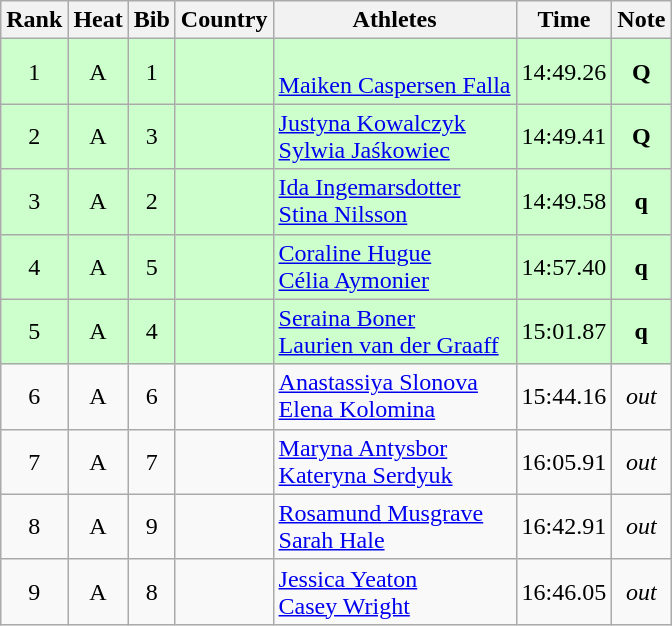<table class="wikitable sortable" style="text-align:center">
<tr>
<th>Rank</th>
<th>Heat</th>
<th>Bib</th>
<th>Country</th>
<th>Athletes</th>
<th>Time</th>
<th>Note</th>
</tr>
<tr bgcolor=ccffcc>
<td>1</td>
<td>A</td>
<td>1</td>
<td align=left></td>
<td align=left><br><a href='#'>Maiken Caspersen Falla</a></td>
<td>14:49.26</td>
<td><strong>Q</strong></td>
</tr>
<tr bgcolor=ccffcc>
<td>2</td>
<td>A</td>
<td>3</td>
<td align=left></td>
<td align=left><a href='#'>Justyna Kowalczyk</a><br><a href='#'>Sylwia Jaśkowiec</a></td>
<td>14:49.41</td>
<td><strong>Q</strong></td>
</tr>
<tr bgcolor=ccffcc>
<td>3</td>
<td>A</td>
<td>2</td>
<td align=left></td>
<td align=left><a href='#'>Ida Ingemarsdotter</a><br><a href='#'>Stina Nilsson</a></td>
<td>14:49.58</td>
<td><strong>q</strong></td>
</tr>
<tr bgcolor=ccffcc>
<td>4</td>
<td>A</td>
<td>5</td>
<td align=left></td>
<td align=left><a href='#'>Coraline Hugue</a><br><a href='#'>Célia Aymonier</a></td>
<td>14:57.40</td>
<td><strong>q</strong></td>
</tr>
<tr bgcolor=ccffcc>
<td>5</td>
<td>A</td>
<td>4</td>
<td align=left></td>
<td align=left><a href='#'>Seraina Boner</a><br><a href='#'>Laurien van der Graaff</a></td>
<td>15:01.87</td>
<td><strong>q</strong></td>
</tr>
<tr>
<td>6</td>
<td>A</td>
<td>6</td>
<td align=left></td>
<td align=left><a href='#'>Anastassiya Slonova</a><br><a href='#'>Elena Kolomina</a></td>
<td>15:44.16</td>
<td><em>out</em></td>
</tr>
<tr>
<td>7</td>
<td>A</td>
<td>7</td>
<td align=left></td>
<td align=left><a href='#'>Maryna Antysbor</a><br><a href='#'>Kateryna Serdyuk</a></td>
<td>16:05.91</td>
<td><em>out</em></td>
</tr>
<tr>
<td>8</td>
<td>A</td>
<td>9</td>
<td align=left></td>
<td align=left><a href='#'>Rosamund Musgrave</a><br><a href='#'>Sarah Hale</a></td>
<td>16:42.91</td>
<td><em>out</em></td>
</tr>
<tr>
<td>9</td>
<td>A</td>
<td>8</td>
<td align=left></td>
<td align=left><a href='#'>Jessica Yeaton</a><br><a href='#'>Casey Wright</a></td>
<td>16:46.05</td>
<td><em>out</em></td>
</tr>
</table>
